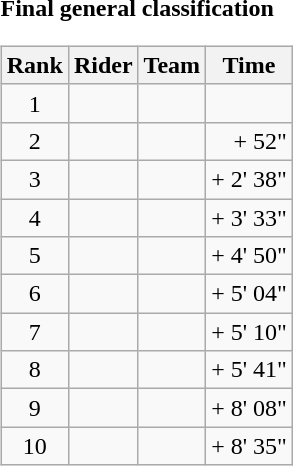<table>
<tr>
<td><strong>Final general classification</strong><br><table class="wikitable">
<tr>
<th scope="col">Rank</th>
<th scope="col">Rider</th>
<th scope="col">Team</th>
<th scope="col">Time</th>
</tr>
<tr>
<td style="text-align:center;">1</td>
<td></td>
<td></td>
<td style="text-align:right;"></td>
</tr>
<tr>
<td style="text-align:center;">2</td>
<td></td>
<td></td>
<td style="text-align:right;">+ 52"</td>
</tr>
<tr>
<td style="text-align:center;">3</td>
<td></td>
<td></td>
<td style="text-align:right;">+ 2' 38"</td>
</tr>
<tr>
<td style="text-align:center;">4</td>
<td></td>
<td></td>
<td style="text-align:right;">+ 3' 33"</td>
</tr>
<tr>
<td style="text-align:center;">5</td>
<td></td>
<td></td>
<td style="text-align:right;">+ 4' 50"</td>
</tr>
<tr>
<td style="text-align:center;">6</td>
<td></td>
<td></td>
<td style="text-align:right;">+ 5' 04"</td>
</tr>
<tr>
<td style="text-align:center;">7</td>
<td></td>
<td></td>
<td style="text-align:right;">+ 5' 10"</td>
</tr>
<tr>
<td style="text-align:center;">8</td>
<td></td>
<td></td>
<td style="text-align:right;">+ 5' 41"</td>
</tr>
<tr>
<td style="text-align:center;">9</td>
<td></td>
<td></td>
<td style="text-align:right;">+ 8' 08"</td>
</tr>
<tr>
<td style="text-align:center;">10</td>
<td></td>
<td></td>
<td style="text-align:right;">+ 8' 35"</td>
</tr>
</table>
</td>
</tr>
</table>
